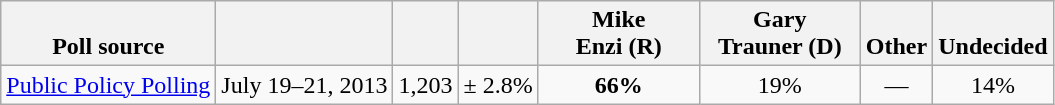<table class="wikitable" style="text-align:center">
<tr valign= bottom>
<th>Poll source</th>
<th></th>
<th></th>
<th></th>
<th style="width:100px;">Mike<br>Enzi (R)</th>
<th style="width:100px;">Gary<br>Trauner (D)</th>
<th>Other</th>
<th>Undecided</th>
</tr>
<tr>
<td align=left><a href='#'>Public Policy Polling</a></td>
<td>July 19–21, 2013</td>
<td>1,203</td>
<td>± 2.8%</td>
<td><strong>66%</strong></td>
<td>19%</td>
<td>—</td>
<td>14%</td>
</tr>
</table>
